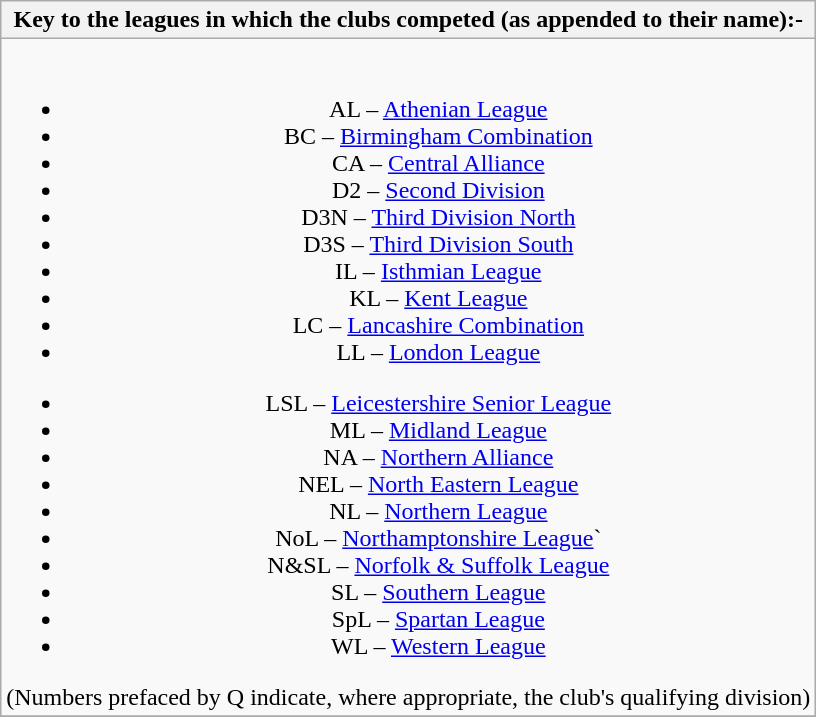<table class="wikitable" style="text-align:center;">
<tr>
<th>Key to the leagues in which the clubs competed (as appended to their name):-</th>
</tr>
<tr>
<td><br><ul><li>AL – <a href='#'>Athenian League</a></li><li>BC – <a href='#'>Birmingham Combination</a></li><li>CA – <a href='#'>Central Alliance</a></li><li>D2 – <a href='#'>Second Division</a></li><li>D3N – <a href='#'>Third Division North</a></li><li>D3S – <a href='#'>Third Division South</a></li><li>IL – <a href='#'>Isthmian League</a></li><li>KL – <a href='#'>Kent League</a></li><li>LC – <a href='#'>Lancashire Combination</a></li><li>LL – <a href='#'>London League</a></li></ul><ul><li>LSL – <a href='#'>Leicestershire Senior League</a></li><li>ML – <a href='#'>Midland League</a></li><li>NA – <a href='#'>Northern Alliance</a></li><li>NEL – <a href='#'>North Eastern League</a></li><li>NL – <a href='#'>Northern League</a></li><li>NoL – <a href='#'>Northamptonshire League</a>`</li><li>N&SL – <a href='#'>Norfolk & Suffolk League</a></li><li>SL – <a href='#'>Southern League</a></li><li>SpL – <a href='#'>Spartan League</a></li><li>WL – <a href='#'>Western League</a></li></ul>
(Numbers prefaced by Q indicate, where appropriate, the club's qualifying division)</td>
</tr>
<tr>
</tr>
</table>
